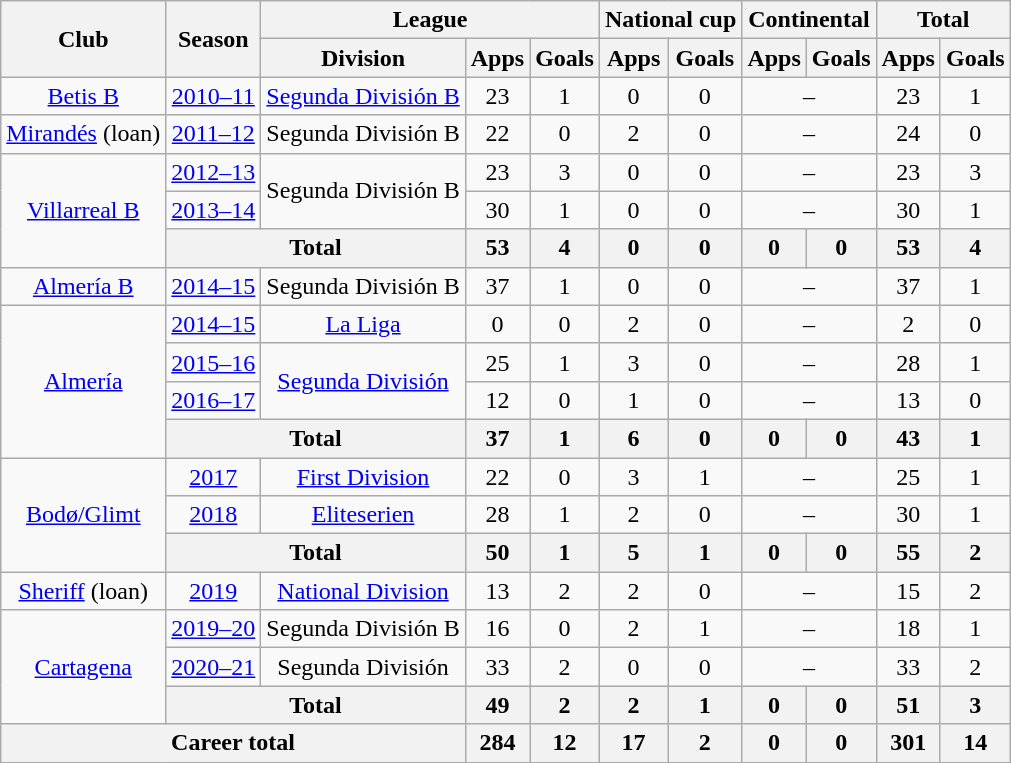<table class="wikitable" style="text-align: center;">
<tr>
<th rowspan="2">Club</th>
<th rowspan="2">Season</th>
<th colspan="3">League</th>
<th colspan="2">National cup</th>
<th colspan="2">Continental</th>
<th colspan="2">Total</th>
</tr>
<tr>
<th>Division</th>
<th>Apps</th>
<th>Goals</th>
<th>Apps</th>
<th>Goals</th>
<th>Apps</th>
<th>Goals</th>
<th>Apps</th>
<th>Goals</th>
</tr>
<tr>
<td><a href='#'>Betis B</a></td>
<td><a href='#'>2010–11</a></td>
<td><a href='#'>Segunda División B</a></td>
<td>23</td>
<td>1</td>
<td>0</td>
<td>0</td>
<td colspan="2">–</td>
<td>23</td>
<td>1</td>
</tr>
<tr>
<td><a href='#'>Mirandés</a> (loan)</td>
<td><a href='#'>2011–12</a></td>
<td>Segunda División B</td>
<td>22</td>
<td>0</td>
<td>2</td>
<td>0</td>
<td colspan="2">–</td>
<td>24</td>
<td>0</td>
</tr>
<tr>
<td rowspan="3"><a href='#'>Villarreal B</a></td>
<td><a href='#'>2012–13</a></td>
<td rowspan="2">Segunda División B</td>
<td>23</td>
<td>3</td>
<td>0</td>
<td>0</td>
<td colspan="2">–</td>
<td>23</td>
<td>3</td>
</tr>
<tr>
<td><a href='#'>2013–14</a></td>
<td>30</td>
<td>1</td>
<td>0</td>
<td>0</td>
<td colspan="2">–</td>
<td>30</td>
<td>1</td>
</tr>
<tr>
<th colspan="2">Total</th>
<th>53</th>
<th>4</th>
<th>0</th>
<th>0</th>
<th>0</th>
<th>0</th>
<th>53</th>
<th>4</th>
</tr>
<tr>
<td><a href='#'>Almería B</a></td>
<td><a href='#'>2014–15</a></td>
<td>Segunda División B</td>
<td>37</td>
<td>1</td>
<td>0</td>
<td>0</td>
<td colspan="2">–</td>
<td>37</td>
<td>1</td>
</tr>
<tr>
<td rowspan="4"><a href='#'>Almería</a></td>
<td><a href='#'>2014–15</a></td>
<td><a href='#'>La Liga</a></td>
<td>0</td>
<td>0</td>
<td>2</td>
<td>0</td>
<td colspan="2">–</td>
<td>2</td>
<td>0</td>
</tr>
<tr>
<td><a href='#'>2015–16</a></td>
<td rowspan="2"><a href='#'>Segunda División</a></td>
<td>25</td>
<td>1</td>
<td>3</td>
<td>0</td>
<td colspan="2">–</td>
<td>28</td>
<td>1</td>
</tr>
<tr>
<td><a href='#'>2016–17</a></td>
<td>12</td>
<td>0</td>
<td>1</td>
<td>0</td>
<td colspan="2">–</td>
<td>13</td>
<td>0</td>
</tr>
<tr>
<th colspan="2">Total</th>
<th>37</th>
<th>1</th>
<th>6</th>
<th>0</th>
<th>0</th>
<th>0</th>
<th>43</th>
<th>1</th>
</tr>
<tr>
<td rowspan="3"><a href='#'>Bodø/Glimt</a></td>
<td><a href='#'>2017</a></td>
<td><a href='#'>First Division</a></td>
<td>22</td>
<td>0</td>
<td>3</td>
<td>1</td>
<td colspan="2">–</td>
<td>25</td>
<td>1</td>
</tr>
<tr>
<td><a href='#'>2018</a></td>
<td><a href='#'>Eliteserien</a></td>
<td>28</td>
<td>1</td>
<td>2</td>
<td>0</td>
<td colspan="2">–</td>
<td>30</td>
<td>1</td>
</tr>
<tr>
<th colspan="2">Total</th>
<th>50</th>
<th>1</th>
<th>5</th>
<th>1</th>
<th>0</th>
<th>0</th>
<th>55</th>
<th>2</th>
</tr>
<tr>
<td><a href='#'>Sheriff</a> (loan)</td>
<td><a href='#'>2019</a></td>
<td><a href='#'>National Division</a></td>
<td>13</td>
<td>2</td>
<td>2</td>
<td>0</td>
<td colspan="2">–</td>
<td>15</td>
<td>2</td>
</tr>
<tr>
<td rowspan="3"><a href='#'>Cartagena</a></td>
<td><a href='#'>2019–20</a></td>
<td>Segunda División B</td>
<td>16</td>
<td>0</td>
<td>2</td>
<td>1</td>
<td colspan="2">–</td>
<td>18</td>
<td>1</td>
</tr>
<tr>
<td><a href='#'>2020–21</a></td>
<td>Segunda División</td>
<td>33</td>
<td>2</td>
<td>0</td>
<td>0</td>
<td colspan="2">–</td>
<td>33</td>
<td>2</td>
</tr>
<tr>
<th colspan="2">Total</th>
<th>49</th>
<th>2</th>
<th>2</th>
<th>1</th>
<th>0</th>
<th>0</th>
<th>51</th>
<th>3</th>
</tr>
<tr>
<th colspan="3">Career total</th>
<th>284</th>
<th>12</th>
<th>17</th>
<th>2</th>
<th>0</th>
<th>0</th>
<th>301</th>
<th>14</th>
</tr>
</table>
